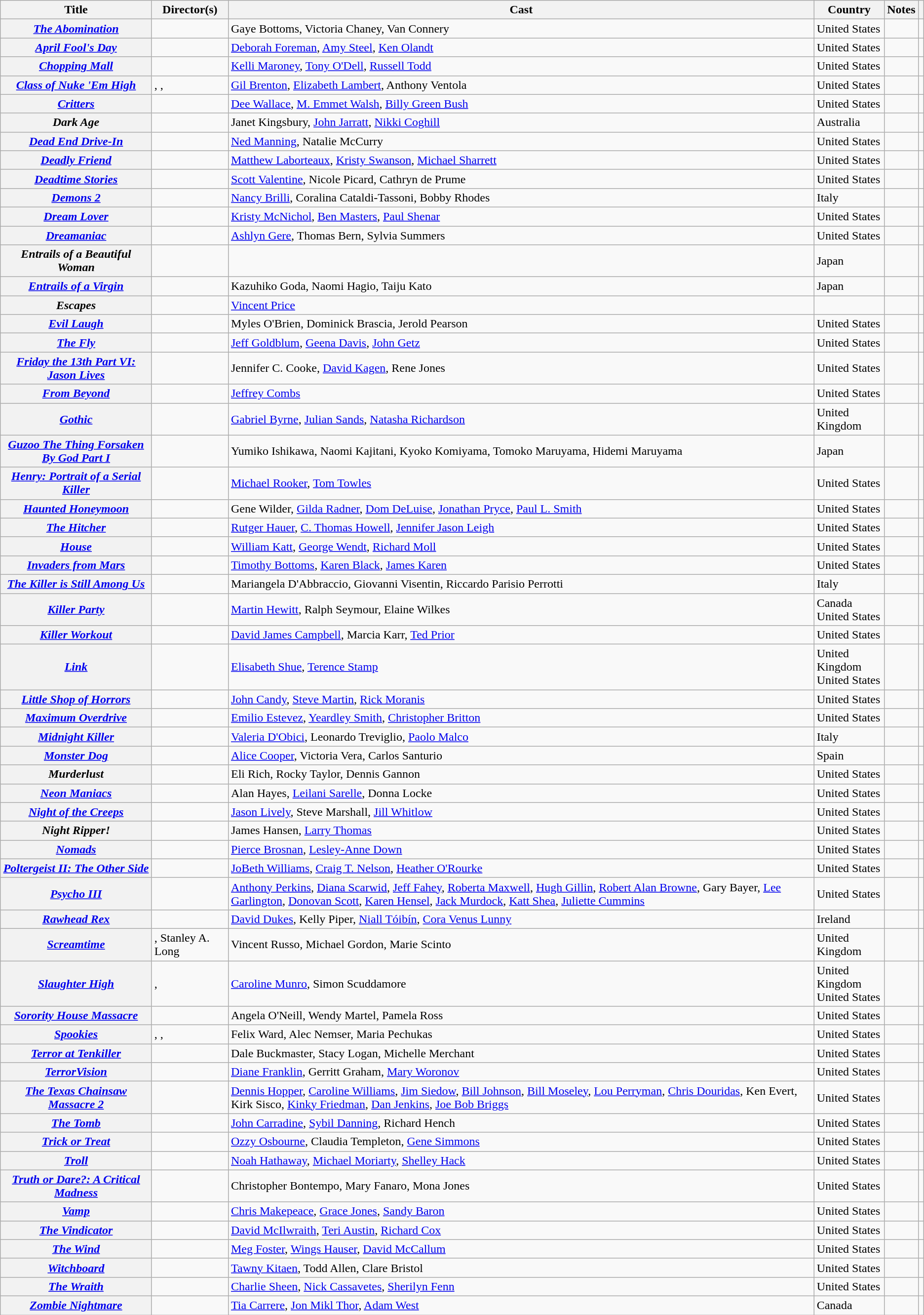<table class="wikitable sortable">
<tr>
<th scope="col">Title</th>
<th scope="col">Director(s)</th>
<th scope="col" class="unsortable">Cast</th>
<th scope="col">Country</th>
<th scope="col" class="unsortable">Notes</th>
<th scope="col" class="unsortable"></th>
</tr>
<tr>
<th><em><a href='#'>The Abomination</a></em></th>
<td></td>
<td>Gaye Bottoms, Victoria Chaney, Van Connery</td>
<td>United States</td>
<td></td>
<td style="text-align:center;"></td>
</tr>
<tr>
<th><em><a href='#'>April Fool's Day</a></em></th>
<td></td>
<td><a href='#'>Deborah Foreman</a>, <a href='#'>Amy Steel</a>, <a href='#'>Ken Olandt</a></td>
<td>United States</td>
<td></td>
<td style="text-align:center;"></td>
</tr>
<tr>
<th><em><a href='#'>Chopping Mall</a></em></th>
<td></td>
<td><a href='#'>Kelli Maroney</a>, <a href='#'>Tony O'Dell</a>, <a href='#'>Russell Todd</a></td>
<td>United States</td>
<td></td>
<td style="text-align:center;"></td>
</tr>
<tr>
<th><em><a href='#'>Class of Nuke 'Em High</a></em></th>
<td>, ,<br></td>
<td><a href='#'>Gil Brenton</a>, <a href='#'>Elizabeth Lambert</a>, Anthony Ventola</td>
<td>United States</td>
<td></td>
<td style="text-align:center;"></td>
</tr>
<tr>
<th><em><a href='#'>Critters</a></em></th>
<td></td>
<td><a href='#'>Dee Wallace</a>, <a href='#'>M. Emmet Walsh</a>, <a href='#'>Billy Green Bush</a></td>
<td>United States</td>
<td></td>
<td style="text-align:center;"></td>
</tr>
<tr>
<th><em>Dark Age</em></th>
<td></td>
<td>Janet Kingsbury, <a href='#'>John Jarratt</a>, <a href='#'>Nikki Coghill</a></td>
<td>Australia</td>
<td></td>
<td style="text-align:center;"></td>
</tr>
<tr>
<th><em><a href='#'>Dead End Drive-In</a></em></th>
<td></td>
<td><a href='#'>Ned Manning</a>, Natalie McCurry</td>
<td>United States</td>
<td></td>
<td style="text-align:center;"></td>
</tr>
<tr>
<th><em><a href='#'>Deadly Friend</a></em></th>
<td></td>
<td><a href='#'>Matthew Laborteaux</a>, <a href='#'>Kristy Swanson</a>, <a href='#'>Michael Sharrett</a></td>
<td>United States</td>
<td></td>
<td style="text-align:center;"></td>
</tr>
<tr>
<th><em><a href='#'>Deadtime Stories</a></em></th>
<td></td>
<td><a href='#'>Scott Valentine</a>, Nicole Picard, Cathryn de Prume</td>
<td>United States</td>
<td></td>
<td style="text-align:center;"></td>
</tr>
<tr>
<th><em><a href='#'>Demons 2</a></em></th>
<td></td>
<td><a href='#'>Nancy Brilli</a>, Coralina Cataldi-Tassoni, Bobby Rhodes</td>
<td>Italy</td>
<td></td>
<td style="text-align:center;"></td>
</tr>
<tr>
<th><em><a href='#'>Dream Lover</a></em></th>
<td></td>
<td><a href='#'>Kristy McNichol</a>, <a href='#'>Ben Masters</a>, <a href='#'>Paul Shenar</a></td>
<td>United States</td>
<td></td>
<td style="text-align:center;"></td>
</tr>
<tr>
<th><em><a href='#'>Dreamaniac</a></em></th>
<td></td>
<td><a href='#'>Ashlyn Gere</a>, Thomas Bern, Sylvia Summers</td>
<td>United States</td>
<td></td>
<td style="text-align:center;"></td>
</tr>
<tr>
<th><em>Entrails of a Beautiful Woman</em></th>
<td></td>
<td></td>
<td>Japan</td>
<td></td>
<td style="text-align:center;"></td>
</tr>
<tr>
<th><em><a href='#'>Entrails of a Virgin</a></em></th>
<td></td>
<td>Kazuhiko Goda, Naomi Hagio, Taiju Kato</td>
<td>Japan</td>
<td></td>
<td style="text-align:center;"></td>
</tr>
<tr>
<th><em>Escapes</em></th>
<td></td>
<td><a href='#'>Vincent Price</a></td>
<td></td>
<td></td>
<td style="text-align:center;"></td>
</tr>
<tr>
<th><em><a href='#'>Evil Laugh</a></em></th>
<td></td>
<td>Myles O'Brien, Dominick Brascia, Jerold Pearson</td>
<td>United States</td>
<td></td>
<td style="text-align:center;"></td>
</tr>
<tr>
<th><em><a href='#'>The Fly</a></em></th>
<td></td>
<td><a href='#'>Jeff Goldblum</a>, <a href='#'>Geena Davis</a>, <a href='#'>John Getz</a></td>
<td>United States</td>
<td></td>
<td style="text-align:center;"></td>
</tr>
<tr>
<th><em><a href='#'>Friday the 13th Part VI: Jason Lives</a></em></th>
<td></td>
<td>Jennifer C. Cooke, <a href='#'>David Kagen</a>, Rene Jones</td>
<td>United States</td>
<td></td>
<td style="text-align:center;"></td>
</tr>
<tr>
<th><em><a href='#'>From Beyond</a></em></th>
<td></td>
<td><a href='#'>Jeffrey Combs</a></td>
<td>United States</td>
<td></td>
<td style="text-align:center;"></td>
</tr>
<tr>
<th><em><a href='#'>Gothic</a></em></th>
<td></td>
<td><a href='#'>Gabriel Byrne</a>, <a href='#'>Julian Sands</a>, <a href='#'>Natasha Richardson</a></td>
<td>United Kingdom</td>
<td></td>
<td style="text-align:center;"></td>
</tr>
<tr>
<th><em><a href='#'>Guzoo The Thing Forsaken By God Part I</a></em></th>
<td></td>
<td>Yumiko Ishikawa, Naomi Kajitani, Kyoko Komiyama, Tomoko Maruyama, Hidemi Maruyama</td>
<td>Japan</td>
<td></td>
<td style="text-align:center;"></td>
</tr>
<tr>
<th><em><a href='#'>Henry: Portrait of a Serial Killer</a></em></th>
<td></td>
<td><a href='#'>Michael Rooker</a>, <a href='#'>Tom Towles</a></td>
<td>United States</td>
<td></td>
<td style="text-align:center;"></td>
</tr>
<tr>
<th><em><a href='#'>Haunted Honeymoon</a></em></th>
<td></td>
<td>Gene Wilder, <a href='#'>Gilda Radner</a>, <a href='#'>Dom DeLuise</a>, <a href='#'>Jonathan Pryce</a>, <a href='#'>Paul L. Smith</a></td>
<td>United States</td>
<td></td>
<td style="text-align:center;"></td>
</tr>
<tr>
<th><em><a href='#'>The Hitcher</a></em></th>
<td></td>
<td><a href='#'>Rutger Hauer</a>, <a href='#'>C. Thomas Howell</a>, <a href='#'>Jennifer Jason Leigh</a></td>
<td>United States</td>
<td></td>
<td style="text-align:center;"></td>
</tr>
<tr>
<th><em><a href='#'>House</a></em></th>
<td></td>
<td><a href='#'>William Katt</a>, <a href='#'>George Wendt</a>, <a href='#'>Richard Moll</a></td>
<td>United States</td>
<td></td>
<td style="text-align:center;"></td>
</tr>
<tr>
<th><em><a href='#'>Invaders from Mars</a></em></th>
<td></td>
<td><a href='#'>Timothy Bottoms</a>, <a href='#'>Karen Black</a>, <a href='#'>James Karen</a></td>
<td>United States</td>
<td></td>
<td style="text-align:center;"></td>
</tr>
<tr>
<th><em><a href='#'>The Killer is Still Among Us</a></em></th>
<td></td>
<td>Mariangela D'Abbraccio, Giovanni Visentin, Riccardo Parisio Perrotti</td>
<td>Italy</td>
<td></td>
<td style="text-align:center;"></td>
</tr>
<tr>
<th><em><a href='#'>Killer Party</a></em></th>
<td></td>
<td><a href='#'>Martin Hewitt</a>, Ralph Seymour, Elaine Wilkes</td>
<td>Canada<br>United States</td>
<td></td>
<td style="text-align:center;"></td>
</tr>
<tr>
<th><em><a href='#'>Killer Workout</a></em></th>
<td></td>
<td><a href='#'>David James Campbell</a>, Marcia Karr, <a href='#'>Ted Prior</a></td>
<td>United States</td>
<td></td>
<td style="text-align:center;"></td>
</tr>
<tr>
<th><em><a href='#'>Link</a></em></th>
<td></td>
<td><a href='#'>Elisabeth Shue</a>, <a href='#'>Terence Stamp</a></td>
<td>United Kingdom<br>United States</td>
<td></td>
<td style="text-align:center;"></td>
</tr>
<tr>
<th><em><a href='#'>Little Shop of Horrors</a></em></th>
<td></td>
<td><a href='#'>John Candy</a>, <a href='#'>Steve Martin</a>, <a href='#'>Rick Moranis</a></td>
<td>United States</td>
<td></td>
<td style="text-align:center;"></td>
</tr>
<tr>
<th><em><a href='#'>Maximum Overdrive</a></em></th>
<td></td>
<td><a href='#'>Emilio Estevez</a>, <a href='#'>Yeardley Smith</a>, <a href='#'>Christopher Britton</a></td>
<td>United States</td>
<td></td>
<td style="text-align:center;"></td>
</tr>
<tr>
<th><em><a href='#'>Midnight Killer</a></em></th>
<td></td>
<td><a href='#'>Valeria D'Obici</a>, Leonardo Treviglio, <a href='#'>Paolo Malco</a></td>
<td>Italy</td>
<td></td>
<td style="text-align:center;"></td>
</tr>
<tr>
<th><em><a href='#'>Monster Dog</a> </em></th>
<td></td>
<td><a href='#'>Alice Cooper</a>, Victoria Vera, Carlos Santurio</td>
<td>Spain</td>
<td></td>
<td style="text-align:center;"></td>
</tr>
<tr>
<th><em>Murderlust</em></th>
<td></td>
<td>Eli Rich, Rocky Taylor, Dennis Gannon</td>
<td>United States</td>
<td></td>
<td style="text-align:center;"></td>
</tr>
<tr>
<th><em><a href='#'>Neon Maniacs</a></em></th>
<td></td>
<td>Alan Hayes, <a href='#'>Leilani Sarelle</a>, Donna Locke</td>
<td>United States</td>
<td></td>
<td style="text-align:center;"></td>
</tr>
<tr>
<th><em><a href='#'>Night of the Creeps</a></em></th>
<td></td>
<td><a href='#'>Jason Lively</a>, Steve Marshall, <a href='#'>Jill Whitlow</a></td>
<td>United States</td>
<td></td>
<td style="text-align:center;"></td>
</tr>
<tr>
<th><em>Night Ripper!</em></th>
<td></td>
<td>James Hansen, <a href='#'>Larry Thomas</a></td>
<td>United States</td>
<td></td>
<td style="text-align:center;"></td>
</tr>
<tr>
<th><em><a href='#'>Nomads</a></em></th>
<td></td>
<td><a href='#'>Pierce Brosnan</a>, <a href='#'>Lesley-Anne Down</a></td>
<td>United States</td>
<td></td>
<td style="text-align:center;"></td>
</tr>
<tr>
<th><em><a href='#'>Poltergeist II: The Other Side</a></em></th>
<td></td>
<td><a href='#'>JoBeth Williams</a>, <a href='#'>Craig T. Nelson</a>, <a href='#'>Heather O'Rourke</a></td>
<td>United States</td>
<td></td>
<td style="text-align:center;"></td>
</tr>
<tr>
<th><em><a href='#'>Psycho III</a></em></th>
<td></td>
<td><a href='#'>Anthony Perkins</a>, <a href='#'>Diana Scarwid</a>, <a href='#'>Jeff Fahey</a>, <a href='#'>Roberta Maxwell</a>, <a href='#'>Hugh Gillin</a>, <a href='#'>Robert Alan Browne</a>, Gary Bayer, <a href='#'>Lee Garlington</a>, <a href='#'>Donovan Scott</a>, <a href='#'>Karen Hensel</a>, <a href='#'>Jack Murdock</a>, <a href='#'>Katt Shea</a>, <a href='#'>Juliette Cummins</a></td>
<td>United States</td>
<td></td>
<td style="text-align:center;"></td>
</tr>
<tr>
<th><em><a href='#'>Rawhead Rex</a></em></th>
<td></td>
<td><a href='#'>David Dukes</a>, Kelly Piper, <a href='#'>Niall Tóibín</a>, <a href='#'>Cora Venus Lunny</a></td>
<td>Ireland</td>
<td></td>
<td style="text-align:center;"></td>
</tr>
<tr>
<th><em><a href='#'>Screamtime</a></em></th>
<td>, Stanley A. Long</td>
<td>Vincent Russo, Michael Gordon, Marie Scinto</td>
<td>United Kingdom</td>
<td></td>
<td style="text-align:center;"></td>
</tr>
<tr>
<th><em><a href='#'>Slaughter High</a></em></th>
<td>, </td>
<td><a href='#'>Caroline Munro</a>, Simon Scuddamore</td>
<td>United Kingdom<br>United States</td>
<td></td>
<td style="text-align:center;"></td>
</tr>
<tr>
<th><em><a href='#'>Sorority House Massacre</a></em></th>
<td></td>
<td>Angela O'Neill, Wendy Martel, Pamela Ross</td>
<td>United States</td>
<td></td>
<td style="text-align:center;"></td>
</tr>
<tr>
<th><em><a href='#'>Spookies</a></em></th>
<td>, ,<br></td>
<td>Felix Ward, Alec Nemser, Maria Pechukas</td>
<td>United States</td>
<td></td>
<td style="text-align:center;"></td>
</tr>
<tr>
<th><em><a href='#'>Terror at Tenkiller</a></em></th>
<td></td>
<td>Dale Buckmaster, Stacy Logan, Michelle Merchant</td>
<td>United States</td>
<td></td>
<td style="text-align:center;"></td>
</tr>
<tr>
<th><em><a href='#'>TerrorVision</a></em></th>
<td></td>
<td><a href='#'>Diane Franklin</a>, Gerritt Graham, <a href='#'>Mary Woronov</a></td>
<td>United States</td>
<td></td>
<td style="text-align:center;"></td>
</tr>
<tr>
<th><em><a href='#'>The Texas Chainsaw Massacre 2</a></em></th>
<td></td>
<td><a href='#'>Dennis Hopper</a>, <a href='#'>Caroline Williams</a>, <a href='#'>Jim Siedow</a>, <a href='#'>Bill Johnson</a>, <a href='#'>Bill Moseley</a>, <a href='#'>Lou Perryman</a>, <a href='#'>Chris Douridas</a>, Ken Evert, Kirk Sisco,  <a href='#'>Kinky Friedman</a>, <a href='#'>Dan Jenkins</a>, <a href='#'>Joe Bob Briggs</a></td>
<td>United States</td>
<td></td>
<td style="text-align:center;"></td>
</tr>
<tr>
<th><em><a href='#'>The Tomb</a></em></th>
<td></td>
<td><a href='#'>John Carradine</a>, <a href='#'>Sybil Danning</a>, Richard Hench</td>
<td>United States</td>
<td></td>
<td style="text-align:center;"></td>
</tr>
<tr>
<th><em><a href='#'>Trick or Treat</a></em></th>
<td></td>
<td><a href='#'>Ozzy Osbourne</a>, Claudia Templeton, <a href='#'>Gene Simmons</a></td>
<td>United States</td>
<td></td>
<td style="text-align:center;"></td>
</tr>
<tr>
<th><em><a href='#'>Troll</a></em></th>
<td></td>
<td><a href='#'>Noah Hathaway</a>, <a href='#'>Michael Moriarty</a>, <a href='#'>Shelley Hack</a></td>
<td>United States</td>
<td></td>
<td style="text-align:center;"></td>
</tr>
<tr>
<th><em><a href='#'>Truth or Dare?: A Critical Madness</a></em></th>
<td></td>
<td>Christopher Bontempo, Mary Fanaro, Mona Jones</td>
<td>United States</td>
<td></td>
<td style="text-align:center;"></td>
</tr>
<tr>
<th><em><a href='#'>Vamp</a></em></th>
<td></td>
<td><a href='#'>Chris Makepeace</a>, <a href='#'>Grace Jones</a>, <a href='#'>Sandy Baron</a></td>
<td>United States</td>
<td></td>
<td style="text-align:center;"></td>
</tr>
<tr>
<th><em><a href='#'>The Vindicator</a></em></th>
<td></td>
<td><a href='#'>David McIlwraith</a>, <a href='#'>Teri Austin</a>, <a href='#'>Richard Cox</a></td>
<td>United States</td>
<td></td>
<td style="text-align:center;"></td>
</tr>
<tr>
<th><em><a href='#'>The Wind</a></em></th>
<td></td>
<td><a href='#'>Meg Foster</a>, <a href='#'>Wings Hauser</a>, <a href='#'>David McCallum</a></td>
<td>United States</td>
<td></td>
<td style="text-align:center;"></td>
</tr>
<tr>
<th><em><a href='#'>Witchboard</a></em></th>
<td></td>
<td><a href='#'>Tawny Kitaen</a>, Todd Allen, Clare Bristol</td>
<td>United States</td>
<td></td>
<td style="text-align:center;"></td>
</tr>
<tr>
<th><em><a href='#'>The Wraith</a></em></th>
<td></td>
<td><a href='#'>Charlie Sheen</a>, <a href='#'>Nick Cassavetes</a>, <a href='#'>Sherilyn Fenn</a></td>
<td>United States</td>
<td></td>
<td style="text-align:center;"></td>
</tr>
<tr>
<th><em><a href='#'>Zombie Nightmare</a></em></th>
<td></td>
<td><a href='#'>Tia Carrere</a>, <a href='#'>Jon Mikl Thor</a>, <a href='#'>Adam West</a></td>
<td>Canada</td>
<td></td>
<td style="text-align:center;"></td>
</tr>
</table>
